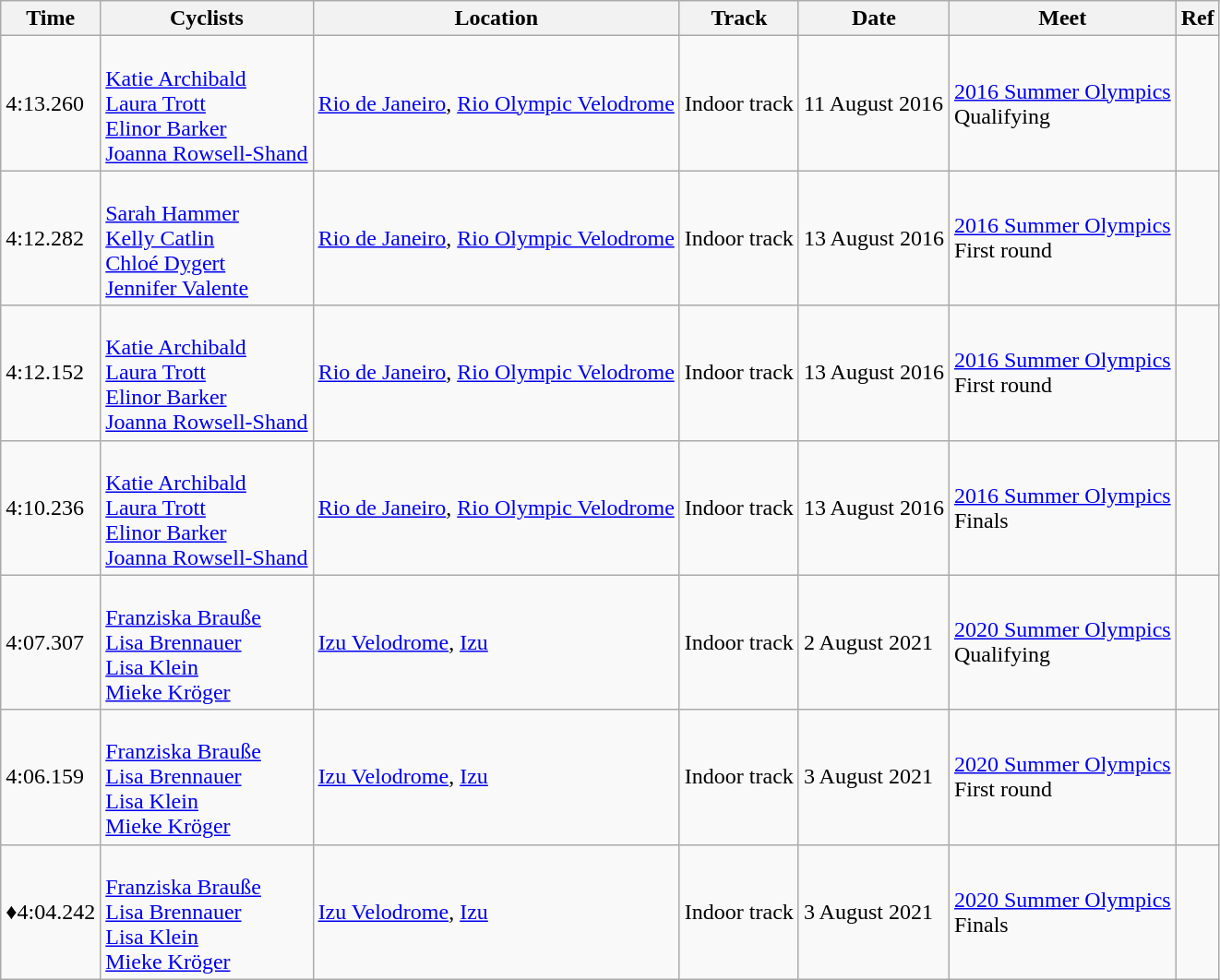<table class="wikitable">
<tr align="left">
<th>Time</th>
<th>Cyclists</th>
<th>Location</th>
<th>Track</th>
<th>Date</th>
<th>Meet</th>
<th>Ref</th>
</tr>
<tr>
<td>4:13.260</td>
<td><br><a href='#'>Katie Archibald</a><br><a href='#'>Laura Trott</a><br><a href='#'>Elinor Barker</a><br><a href='#'>Joanna Rowsell-Shand</a></td>
<td> <a href='#'>Rio de Janeiro</a>, <a href='#'>Rio Olympic Velodrome</a></td>
<td>Indoor track</td>
<td>11 August 2016</td>
<td><a href='#'>2016 Summer Olympics</a><br>Qualifying</td>
<td></td>
</tr>
<tr>
<td>4:12.282</td>
<td><br><a href='#'>Sarah Hammer</a><br><a href='#'>Kelly Catlin</a><br><a href='#'>Chloé Dygert</a><br><a href='#'>Jennifer Valente</a></td>
<td> <a href='#'>Rio de Janeiro</a>, <a href='#'>Rio Olympic Velodrome</a></td>
<td>Indoor track</td>
<td>13 August 2016</td>
<td><a href='#'>2016 Summer Olympics</a><br>First round</td>
<td></td>
</tr>
<tr>
<td>4:12.152</td>
<td><br><a href='#'>Katie Archibald</a><br><a href='#'>Laura Trott</a><br><a href='#'>Elinor Barker</a><br><a href='#'>Joanna Rowsell-Shand</a></td>
<td> <a href='#'>Rio de Janeiro</a>, <a href='#'>Rio Olympic Velodrome</a></td>
<td>Indoor track</td>
<td>13 August 2016</td>
<td><a href='#'>2016 Summer Olympics</a><br>First round</td>
<td></td>
</tr>
<tr>
<td>4:10.236</td>
<td><br><a href='#'>Katie Archibald</a><br><a href='#'>Laura Trott</a><br><a href='#'>Elinor Barker</a><br><a href='#'>Joanna Rowsell-Shand</a></td>
<td> <a href='#'>Rio de Janeiro</a>, <a href='#'>Rio Olympic Velodrome</a></td>
<td>Indoor track</td>
<td>13 August 2016</td>
<td><a href='#'>2016 Summer Olympics</a><br>Finals</td>
<td></td>
</tr>
<tr>
<td>4:07.307</td>
<td><br><a href='#'>Franziska Brauße</a><br><a href='#'>Lisa Brennauer</a><br><a href='#'>Lisa Klein</a><br><a href='#'>Mieke Kröger</a></td>
<td> <a href='#'>Izu Velodrome</a>, <a href='#'>Izu</a></td>
<td>Indoor track</td>
<td>2 August 2021</td>
<td><a href='#'>2020 Summer Olympics</a><br>Qualifying</td>
<td></td>
</tr>
<tr>
<td>4:06.159</td>
<td><br><a href='#'>Franziska Brauße</a><br><a href='#'>Lisa Brennauer</a><br><a href='#'>Lisa Klein</a><br><a href='#'>Mieke Kröger</a></td>
<td> <a href='#'>Izu Velodrome</a>, <a href='#'>Izu</a></td>
<td>Indoor track</td>
<td>3 August 2021</td>
<td><a href='#'>2020 Summer Olympics</a><br>First round</td>
<td></td>
</tr>
<tr>
<td>♦4:04.242</td>
<td><br><a href='#'>Franziska Brauße</a><br><a href='#'>Lisa Brennauer</a><br><a href='#'>Lisa Klein</a><br><a href='#'>Mieke Kröger</a></td>
<td> <a href='#'>Izu Velodrome</a>, <a href='#'>Izu</a></td>
<td>Indoor track</td>
<td>3 August 2021</td>
<td><a href='#'>2020 Summer Olympics</a><br>Finals</td>
<td></td>
</tr>
</table>
